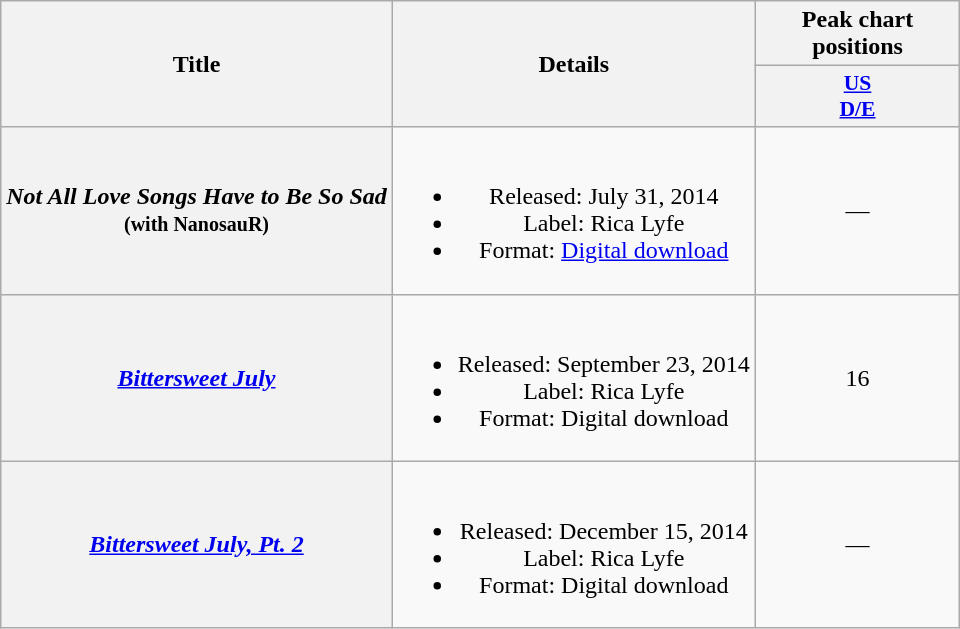<table class="wikitable plainrowheaders" style="text-align:center;">
<tr>
<th scope="col" rowspan="2">Title</th>
<th scope="col" rowspan="2">Details</th>
<th scope="col" colspan="1">Peak chart positions</th>
</tr>
<tr>
<th scope="col" style="width:9em;font-size:90%;"><a href='#'>US<br>D/E</a></th>
</tr>
<tr>
<th scope="row"><em>Not All Love Songs Have to Be So Sad</em> <br> <small>(with NanosauR)</small></th>
<td><br><ul><li>Released: July 31, 2014</li><li>Label: Rica Lyfe</li><li>Format: <a href='#'>Digital download</a></li></ul></td>
<td>—</td>
</tr>
<tr>
<th scope="row"><em><a href='#'>Bittersweet July</a></em></th>
<td><br><ul><li>Released: September 23, 2014</li><li>Label: Rica Lyfe</li><li>Format: Digital download</li></ul></td>
<td>16</td>
</tr>
<tr>
<th scope="row"><em><a href='#'>Bittersweet July, Pt. 2</a></em></th>
<td><br><ul><li>Released: December 15, 2014</li><li>Label: Rica Lyfe</li><li>Format: Digital download</li></ul></td>
<td>—</td>
</tr>
</table>
